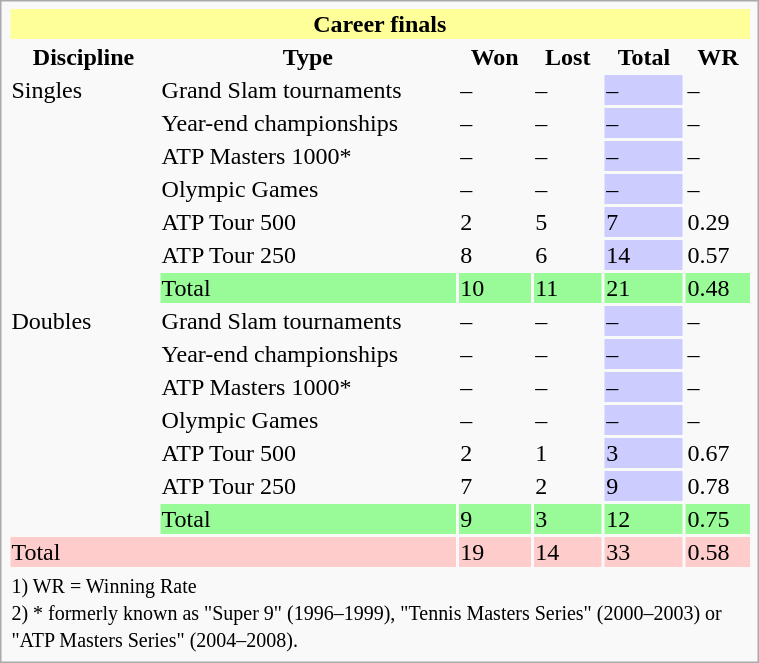<table class="infobox vcard vevent" style="width:40%;">
<tr bgcolor=FFFF99>
<th colspan=6>Career finals</th>
</tr>
<tr>
<th>Discipline</th>
<th>Type</th>
<th>Won</th>
<th>Lost</th>
<th>Total</th>
<th>WR</th>
</tr>
<tr>
<td rowspan=7>Singles</td>
<td>Grand Slam tournaments</td>
<td>–</td>
<td>–</td>
<td bgcolor=CCCCFF>–</td>
<td>–</td>
</tr>
<tr>
<td>Year-end championships</td>
<td>–</td>
<td>–</td>
<td bgcolor=CCCCFF>–</td>
<td>–</td>
</tr>
<tr>
<td>ATP Masters 1000*</td>
<td>–</td>
<td>–</td>
<td bgcolor=CCCCFF>–</td>
<td>–</td>
</tr>
<tr>
<td>Olympic Games</td>
<td>–</td>
<td>–</td>
<td bgcolor=CCCCFF>–</td>
<td>–</td>
</tr>
<tr>
<td>ATP Tour 500</td>
<td>2</td>
<td>5</td>
<td bgcolor=CCCCFF>7</td>
<td>0.29</td>
</tr>
<tr>
<td>ATP Tour 250</td>
<td>8</td>
<td>6</td>
<td bgcolor=CCCCFF>14</td>
<td>0.57</td>
</tr>
<tr bgcolor=98fb98>
<td>Total</td>
<td>10</td>
<td>11</td>
<td>21</td>
<td>0.48</td>
</tr>
<tr>
<td rowspan=7>Doubles</td>
<td>Grand Slam tournaments</td>
<td>–</td>
<td>–</td>
<td bgcolor=CCCCFF>–</td>
<td>–</td>
</tr>
<tr>
<td>Year-end championships</td>
<td>–</td>
<td>–</td>
<td bgcolor=CCCCFF>–</td>
<td>–</td>
</tr>
<tr>
<td>ATP Masters 1000*</td>
<td>–</td>
<td>–</td>
<td bgcolor=CCCCFF>–</td>
<td>–</td>
</tr>
<tr>
<td>Olympic Games</td>
<td>–</td>
<td>–</td>
<td bgcolor=CCCCFF>–</td>
<td>–</td>
</tr>
<tr>
<td>ATP Tour 500</td>
<td>2</td>
<td>1</td>
<td bgcolor=CCCCFF>3</td>
<td>0.67</td>
</tr>
<tr>
<td>ATP Tour 250</td>
<td>7</td>
<td>2</td>
<td bgcolor=CCCCFF>9</td>
<td>0.78</td>
</tr>
<tr bgcolor=98fb98>
<td>Total</td>
<td>9</td>
<td>3</td>
<td>12</td>
<td>0.75</td>
</tr>
<tr bgcolor=FFCCCC>
<td colspan=2>Total</td>
<td>19</td>
<td>14</td>
<td>33</td>
<td>0.58</td>
</tr>
<tr>
<td colspan=6><small>1) WR = Winning Rate <br>2) * formerly known as "Super 9" (1996–1999), "Tennis Masters Series" (2000–2003) or "ATP Masters Series" (2004–2008).</small></td>
</tr>
</table>
